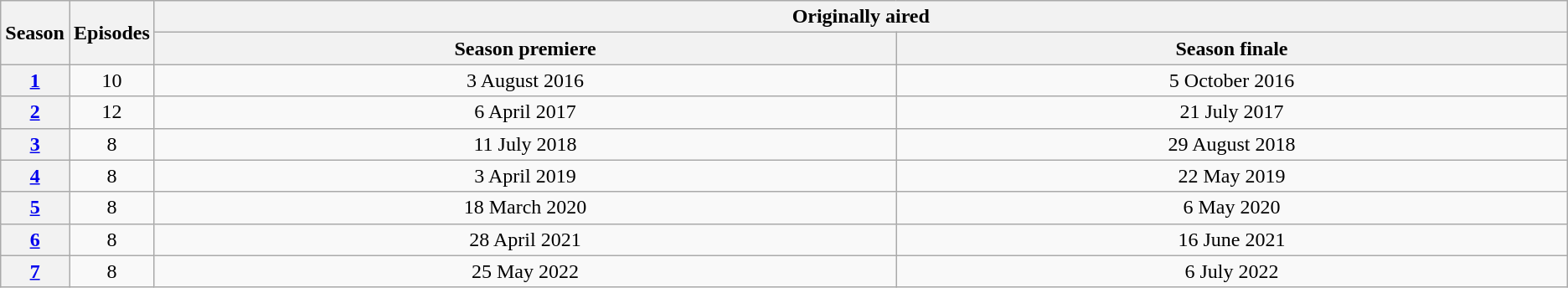<table class="wikitable sortable" style="text-align:center;">
<tr>
<th rowspan="2" width=3%>Season</th>
<th rowspan="2" width=5%>Episodes</th>
<th colspan="2">Originally aired</th>
</tr>
<tr>
<th>Season premiere</th>
<th>Season finale</th>
</tr>
<tr>
<th><a href='#'>1</a></th>
<td>10</td>
<td>3 August 2016</td>
<td>5 October 2016</td>
</tr>
<tr>
<th><a href='#'>2</a></th>
<td>12</td>
<td>6 April 2017</td>
<td>21 July 2017</td>
</tr>
<tr>
<th><a href='#'>3</a></th>
<td>8</td>
<td>11 July 2018</td>
<td>29 August 2018</td>
</tr>
<tr>
<th><a href='#'>4</a></th>
<td>8</td>
<td>3 April 2019</td>
<td>22 May 2019</td>
</tr>
<tr>
<th><a href='#'>5</a></th>
<td>8</td>
<td>18 March 2020</td>
<td>6 May 2020</td>
</tr>
<tr>
<th><a href='#'>6</a></th>
<td>8</td>
<td>28 April 2021</td>
<td>16 June 2021</td>
</tr>
<tr>
<th><a href='#'>7</a></th>
<td>8</td>
<td>25 May 2022</td>
<td>6 July 2022</td>
</tr>
</table>
